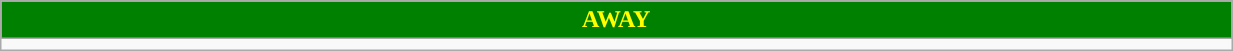<table class="wikitable collapsible collapsed" style="width:65%">
<tr>
<th colspan=6 ! style="color:yellow; background:green">AWAY</th>
</tr>
<tr>
<td></td>
</tr>
</table>
